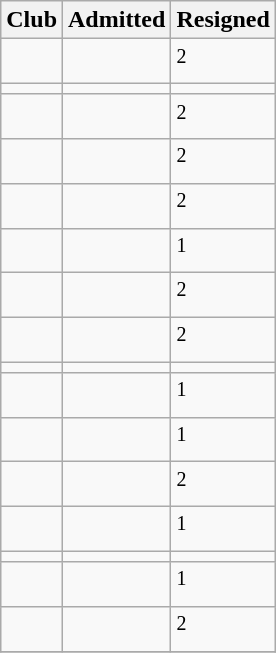<table class="wikitable sortable">
<tr>
<th>Club</th>
<th>Admitted</th>
<th>Resigned</th>
</tr>
<tr>
<td></td>
<td></td>
<td><sup>2</sup></td>
</tr>
<tr>
<td></td>
<td></td>
<td></td>
</tr>
<tr>
<td></td>
<td></td>
<td><sup>2</sup></td>
</tr>
<tr>
<td></td>
<td></td>
<td><sup>2</sup></td>
</tr>
<tr>
<td></td>
<td></td>
<td><sup>2</sup></td>
</tr>
<tr>
<td></td>
<td></td>
<td><sup>1</sup></td>
</tr>
<tr>
<td></td>
<td></td>
<td><sup>2</sup></td>
</tr>
<tr>
<td></td>
<td></td>
<td><sup>2</sup></td>
</tr>
<tr>
<td></td>
<td></td>
<td></td>
</tr>
<tr>
<td></td>
<td></td>
<td><sup>1</sup></td>
</tr>
<tr>
<td></td>
<td></td>
<td><sup>1</sup></td>
</tr>
<tr>
<td></td>
<td></td>
<td><sup>2</sup></td>
</tr>
<tr>
<td></td>
<td></td>
<td><sup>1</sup></td>
</tr>
<tr>
<td></td>
<td></td>
<td></td>
</tr>
<tr>
<td></td>
<td></td>
<td><sup>1</sup></td>
</tr>
<tr>
<td></td>
<td></td>
<td><sup>2</sup></td>
</tr>
<tr>
</tr>
</table>
